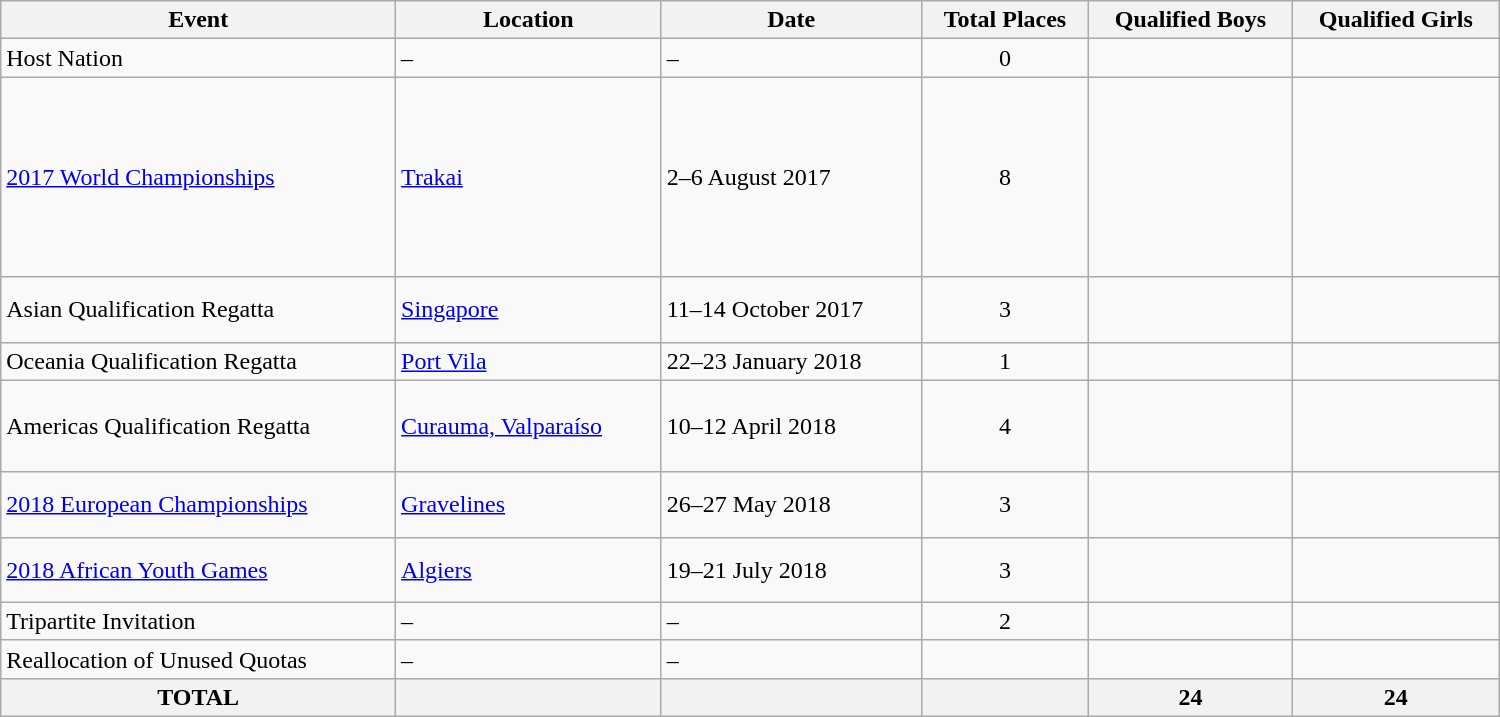<table class="wikitable"  width=1000>
<tr>
<th>Event</th>
<th>Location</th>
<th>Date</th>
<th>Total Places</th>
<th>Qualified Boys</th>
<th>Qualified Girls</th>
</tr>
<tr>
<td>Host Nation</td>
<td>–</td>
<td>–</td>
<td align="center">0</td>
<td><s></s></td>
<td><s></s></td>
</tr>
<tr>
<td><a href='#'>2017 World Championships</a></td>
<td> <a href='#'>Trakai</a></td>
<td>2–6 August 2017</td>
<td align="center">8</td>
<td><br> <br> <br> <br> <br> <br> <br></td>
<td><br> <br> <br> <br> <br> <br> <br></td>
</tr>
<tr>
<td>Asian Qualification Regatta</td>
<td> <a href='#'>Singapore</a></td>
<td>11–14 October 2017</td>
<td align="center">3</td>
<td> <br> <br></td>
<td> <br> <br></td>
</tr>
<tr>
<td>Oceania Qualification Regatta</td>
<td> <a href='#'>Port Vila</a></td>
<td>22–23 January 2018</td>
<td align="center">1</td>
<td></td>
<td></td>
</tr>
<tr>
<td>Americas Qualification Regatta</td>
<td> <a href='#'>Curauma, Valparaíso</a></td>
<td>10–12 April 2018</td>
<td align="center">4</td>
<td> <br> <br><br></td>
<td><br><br><br></td>
</tr>
<tr>
<td><a href='#'>2018 European Championships</a></td>
<td> <a href='#'>Gravelines</a></td>
<td>26–27 May 2018</td>
<td align="center">3</td>
<td><br><br></td>
<td><br><br></td>
</tr>
<tr>
<td><a href='#'>2018 African Youth Games</a></td>
<td> <a href='#'>Algiers</a></td>
<td>19–21 July 2018</td>
<td align="center">3</td>
<td><br><br></td>
<td><br><br></td>
</tr>
<tr>
<td>Tripartite Invitation</td>
<td>–</td>
<td>–</td>
<td align="center">2</td>
<td> <br></td>
<td> <br></td>
</tr>
<tr>
<td>Reallocation of Unused Quotas</td>
<td>–</td>
<td>–</td>
<td align="center"></td>
<td></td>
<td></td>
</tr>
<tr>
<th>TOTAL</th>
<th></th>
<th></th>
<th></th>
<th>24</th>
<th>24</th>
</tr>
</table>
